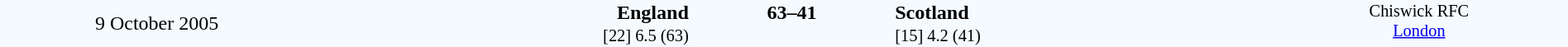<table style="width: 100%; background:#F5FAFF;" cellspacing="0">
<tr>
<td align=center rowspan=3 width=20%>9 October 2005</td>
</tr>
<tr>
<td width=24% align=right><strong>England</strong></td>
<td align=center width=13%><strong>63–41</strong></td>
<td width=24%><strong>Scotland</strong></td>
<td style=font-size:85% rowspan=3 valign=top align=center>Chiswick RFC<br><a href='#'>London</a></td>
</tr>
<tr style=font-size:85%>
<td align=right>[22] 6.5 (63)</td>
<td></td>
<td>[15] 4.2 (41)</td>
</tr>
</table>
